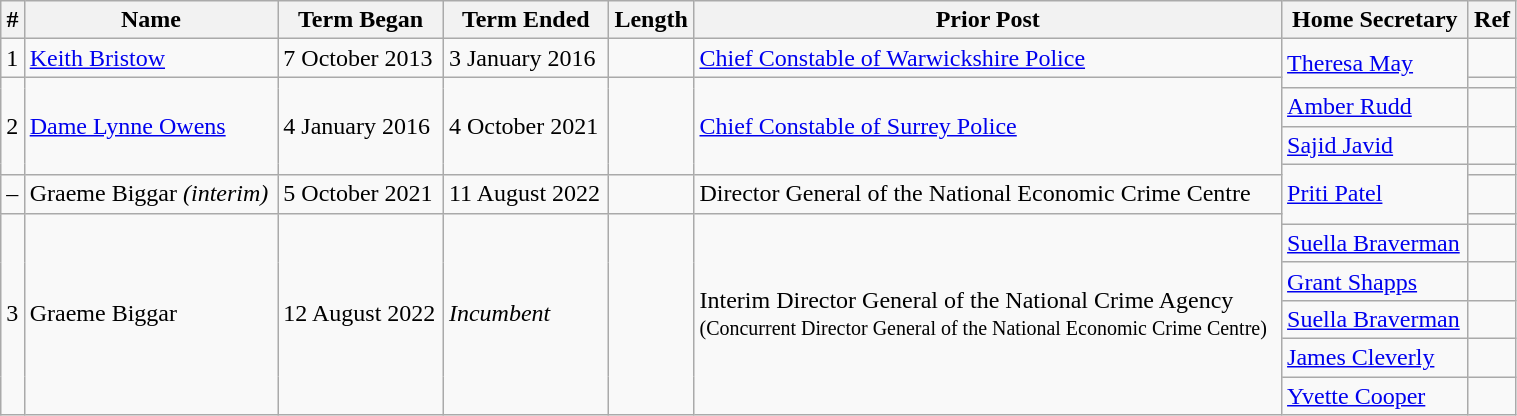<table class="wikitable" style="text-align:left; width:80%">
<tr>
<th>#</th>
<th>Name</th>
<th>Term Began</th>
<th>Term Ended</th>
<th>Length</th>
<th>Prior Post</th>
<th>Home Secretary</th>
<th>Ref</th>
</tr>
<tr>
<td>1</td>
<td><a href='#'>Keith Bristow</a></td>
<td>7 October 2013</td>
<td>3 January 2016</td>
<td></td>
<td><a href='#'>Chief Constable of Warwickshire Police</a></td>
<td rowspan="2"><a href='#'>Theresa May</a></td>
<td></td>
</tr>
<tr>
<td rowspan="4">2</td>
<td rowspan="4"><a href='#'>Dame Lynne Owens</a></td>
<td rowspan="4">4 January 2016</td>
<td rowspan="4">4 October 2021</td>
<td rowspan="4"></td>
<td rowspan="4"><a href='#'>Chief Constable of Surrey Police</a></td>
<td></td>
</tr>
<tr>
<td><a href='#'>Amber Rudd</a></td>
<td></td>
</tr>
<tr>
<td><a href='#'>Sajid Javid</a></td>
<td></td>
</tr>
<tr>
<td rowspan="3"><a href='#'>Priti Patel</a></td>
<td></td>
</tr>
<tr>
<td>–</td>
<td>Graeme Biggar <em>(interim)</em></td>
<td>5 October 2021</td>
<td>11 August 2022</td>
<td></td>
<td>Director General of the National Economic Crime Centre</td>
<td></td>
</tr>
<tr>
<td rowspan="6">3</td>
<td rowspan="6">Graeme Biggar</td>
<td rowspan="6">12 August 2022</td>
<td rowspan="6"><em>Incumbent</em></td>
<td rowspan="6"></td>
<td rowspan="6">Interim Director General of the National Crime Agency <br><small>(Concurrent Director General of the National Economic Crime Centre)</small></td>
<td></td>
</tr>
<tr>
<td><a href='#'>Suella Braverman</a></td>
<td></td>
</tr>
<tr>
<td><a href='#'>Grant Shapps</a></td>
<td></td>
</tr>
<tr>
<td><a href='#'>Suella Braverman</a></td>
<td></td>
</tr>
<tr>
<td><a href='#'>James Cleverly</a></td>
<td></td>
</tr>
<tr>
<td><a href='#'>Yvette Cooper</a></td>
<td></td>
</tr>
</table>
